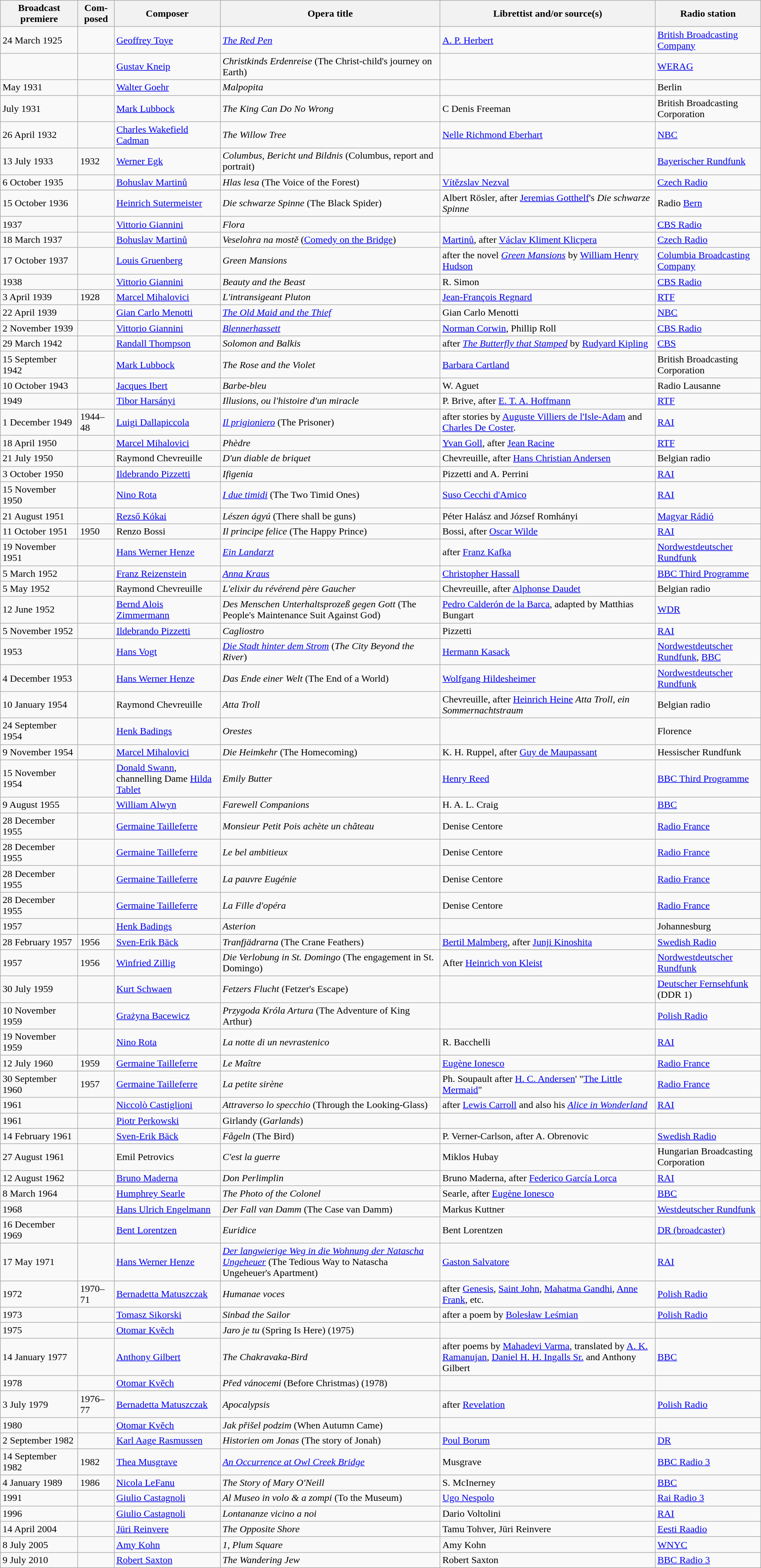<table class="wikitable sortable">
<tr>
<th width="120">Broadcast premiere</th>
<th>Com­posed</th>
<th>Composer</th>
<th>Opera title</th>
<th>Librettist and/or source(s)</th>
<th>Radio station</th>
</tr>
<tr>
<td> 24 March 1925</td>
<td></td>
<td> <a href='#'>Geoffrey Toye</a></td>
<td> <em><a href='#'>The Red Pen</a></em></td>
<td> <a href='#'>A. P. Herbert</a></td>
<td><a href='#'>British Broadcasting Company</a></td>
</tr>
<tr>
<td></td>
<td></td>
<td> <a href='#'>Gustav Kneip</a></td>
<td> <em>Christkinds Erdenreise</em> (The Christ-child's journey on Earth)</td>
<td> </td>
<td><a href='#'>WERAG</a></td>
</tr>
<tr>
<td> May 1931</td>
<td></td>
<td> <a href='#'>Walter Goehr</a></td>
<td> <em>Malpopita</em></td>
<td></td>
<td>Berlin</td>
</tr>
<tr>
<td> July 1931</td>
<td></td>
<td> <a href='#'>Mark Lubbock</a></td>
<td> <em>The King Can Do No Wrong</em></td>
<td> C Denis Freeman</td>
<td>British Broadcasting Corporation</td>
</tr>
<tr>
<td> 26 April 1932</td>
<td></td>
<td> <a href='#'>Charles Wakefield Cadman</a></td>
<td> <em>The Willow Tree</em></td>
<td> <a href='#'>Nelle Richmond Eberhart</a></td>
<td><a href='#'>NBC</a></td>
</tr>
<tr>
<td> 13 July 1933</td>
<td>1932</td>
<td> <a href='#'>Werner Egk</a></td>
<td> <em>Columbus, Bericht und Bildnis</em> (Columbus, report and portrait)</td>
<td></td>
<td><a href='#'>Bayerischer Rundfunk</a></td>
</tr>
<tr>
<td> 6 October 1935</td>
<td></td>
<td> <a href='#'>Bohuslav Martinů</a></td>
<td> <em>Hlas lesa</em> (The Voice of the Forest)</td>
<td> <a href='#'>Vítězslav Nezval</a></td>
<td><a href='#'>Czech Radio</a></td>
</tr>
<tr>
<td> 15 October 1936</td>
<td></td>
<td> <a href='#'>Heinrich Sutermeister</a></td>
<td><em>Die schwarze Spinne</em> (The Black Spider)</td>
<td> Albert Rösler, after <a href='#'>Jeremias Gotthelf</a>'s <em>Die schwarze Spinne</em></td>
<td>Radio <a href='#'>Bern</a></td>
</tr>
<tr>
<td> 1937</td>
<td></td>
<td> <a href='#'>Vittorio Giannini</a></td>
<td> <em>Flora</em></td>
<td></td>
<td><a href='#'>CBS Radio</a></td>
</tr>
<tr>
<td> 18 March 1937</td>
<td></td>
<td> <a href='#'>Bohuslav Martinů</a></td>
<td> <em>Veselohra na mostě</em> (<a href='#'>Comedy on the Bridge</a>)</td>
<td> <a href='#'>Martinů</a>, after <a href='#'>Václav Kliment Klicpera</a></td>
<td><a href='#'>Czech Radio</a></td>
</tr>
<tr>
<td> 17 October 1937</td>
<td></td>
<td> <a href='#'>Louis Gruenberg</a></td>
<td> <em>Green Mansions</em></td>
<td>after the novel <em><a href='#'>Green Mansions</a></em> by <a href='#'>William Henry Hudson</a></td>
<td><a href='#'>Columbia Broadcasting Company</a></td>
</tr>
<tr>
<td> 1938</td>
<td></td>
<td> <a href='#'>Vittorio Giannini</a></td>
<td> <em>Beauty and the Beast</em></td>
<td> R. Simon</td>
<td><a href='#'>CBS Radio</a></td>
</tr>
<tr>
<td> 3 April 1939</td>
<td>1928</td>
<td> <a href='#'>Marcel Mihalovici</a></td>
<td> <em>L'intransigeant Pluton</em></td>
<td> <a href='#'>Jean-François Regnard</a></td>
<td><a href='#'>RTF</a></td>
</tr>
<tr>
<td> 22 April 1939</td>
<td></td>
<td> <a href='#'>Gian Carlo Menotti</a></td>
<td> <em><a href='#'>The Old Maid and the Thief</a></em></td>
<td> Gian Carlo Menotti</td>
<td><a href='#'>NBC</a></td>
</tr>
<tr>
<td> 2 November 1939</td>
<td></td>
<td> <a href='#'>Vittorio Giannini</a></td>
<td> <em><a href='#'>Blennerhassett</a></em></td>
<td> <a href='#'>Norman Corwin</a>, Phillip Roll</td>
<td><a href='#'>CBS Radio</a></td>
</tr>
<tr>
<td> 29 March 1942</td>
<td></td>
<td> <a href='#'>Randall Thompson</a></td>
<td> <em>Solomon and Balkis</em></td>
<td>after <em><a href='#'>The Butterfly that Stamped</a></em> by <a href='#'>Rudyard Kipling</a></td>
<td><a href='#'>CBS</a></td>
</tr>
<tr>
<td> 15 September 1942</td>
<td></td>
<td> <a href='#'>Mark Lubbock</a></td>
<td> <em>The Rose and the Violet</em></td>
<td> <a href='#'>Barbara Cartland</a></td>
<td>British Broadcasting Corporation</td>
</tr>
<tr>
<td> 10 October 1943</td>
<td></td>
<td> <a href='#'>Jacques Ibert</a></td>
<td> <em>Barbe-bleu</em></td>
<td> W. Aguet</td>
<td>Radio Lausanne</td>
</tr>
<tr>
<td> 1949</td>
<td></td>
<td> <a href='#'>Tibor Harsányi</a></td>
<td> <em>Illusions, ou l'histoire d'un miracle</em></td>
<td> P. Brive, after <a href='#'>E. T. A. Hoffmann</a></td>
<td><a href='#'>RTF</a></td>
</tr>
<tr>
<td> 1 December 1949</td>
<td>1944–48</td>
<td> <a href='#'>Luigi Dallapiccola</a></td>
<td> <em><a href='#'>Il prigioniero</a></em> (The Prisoner)</td>
<td>after stories by <a href='#'>Auguste Villiers de l'Isle-Adam</a> and <a href='#'>Charles De Coster</a>.</td>
<td><a href='#'>RAI</a></td>
</tr>
<tr>
<td> 18 April 1950</td>
<td></td>
<td> <a href='#'>Marcel Mihalovici</a></td>
<td> <em>Phèdre</em></td>
<td> <a href='#'>Yvan Goll</a>, after <a href='#'>Jean Racine</a></td>
<td><a href='#'>RTF</a></td>
</tr>
<tr>
<td> 21 July 1950</td>
<td></td>
<td> Raymond Chevreuille</td>
<td><em>D'un diable de briquet</em></td>
<td> Chevreuille, after <a href='#'>Hans Christian Andersen</a></td>
<td>Belgian radio</td>
</tr>
<tr>
<td> 3 October 1950</td>
<td></td>
<td> <a href='#'>Ildebrando Pizzetti</a></td>
<td> <em>Ifigenia</em></td>
<td> Pizzetti and A. Perrini</td>
<td><a href='#'>RAI</a></td>
</tr>
<tr>
<td> 15 November 1950</td>
<td></td>
<td> <a href='#'>Nino Rota</a></td>
<td> <em><a href='#'>I due timidi</a></em> (The Two Timid Ones)</td>
<td> <a href='#'>Suso Cecchi d'Amico</a></td>
<td><a href='#'>RAI</a></td>
</tr>
<tr>
<td> 21 August 1951</td>
<td></td>
<td> <a href='#'>Rezső Kókai</a></td>
<td> <em>Lészen ágyú</em> (There shall be guns)</td>
<td> Péter Halász and József Romhányi</td>
<td><a href='#'>Magyar Rádió</a></td>
</tr>
<tr>
<td> 11 October 1951</td>
<td>1950</td>
<td> Renzo Bossi</td>
<td> <em>Il principe felice</em> (The Happy Prince)</td>
<td> Bossi, after <a href='#'>Oscar Wilde</a></td>
<td><a href='#'>RAI</a></td>
</tr>
<tr>
<td> 19 November 1951</td>
<td></td>
<td> <a href='#'>Hans Werner Henze</a></td>
<td> <em><a href='#'>Ein Landarzt</a></em></td>
<td>after <a href='#'>Franz Kafka</a></td>
<td><a href='#'>Nordwestdeutscher Rundfunk</a></td>
</tr>
<tr>
<td> 5 March 1952</td>
<td></td>
<td> <a href='#'>Franz Reizenstein</a></td>
<td> <em><a href='#'>Anna Kraus</a></em></td>
<td> <a href='#'>Christopher Hassall</a></td>
<td><a href='#'>BBC Third Programme</a></td>
</tr>
<tr>
<td> 5 May 1952</td>
<td></td>
<td> Raymond Chevreuille</td>
<td> <em>L'elixir du révérend père Gaucher</em></td>
<td> Chevreuille, after <a href='#'>Alphonse Daudet</a></td>
<td>Belgian radio</td>
</tr>
<tr>
<td> 12 June 1952</td>
<td></td>
<td> <a href='#'>Bernd Alois Zimmermann</a></td>
<td> <em>Des Menschen Unterhaltsprozeß gegen Gott</em> (The People's Maintenance Suit Against God)</td>
<td> <a href='#'>Pedro Calderón de la Barca</a>, adapted by Matthias Bungart</td>
<td><a href='#'>WDR</a></td>
</tr>
<tr>
<td> 5 November 1952</td>
<td></td>
<td> <a href='#'>Ildebrando Pizzetti</a></td>
<td> <em>Cagliostro</em></td>
<td> Pizzetti</td>
<td><a href='#'>RAI</a></td>
</tr>
<tr>
<td> 1953</td>
<td></td>
<td> <a href='#'>Hans Vogt</a></td>
<td> <em><a href='#'>Die Stadt hinter dem Strom</a></em> (<em>The City Beyond the River</em>)</td>
<td> <a href='#'>Hermann Kasack</a></td>
<td><a href='#'>Nordwestdeutscher Rundfunk</a>, <a href='#'>BBC</a></td>
</tr>
<tr>
<td> 4 December 1953</td>
<td></td>
<td> <a href='#'>Hans Werner Henze</a></td>
<td> <em>Das Ende einer Welt</em> (The End of a World)</td>
<td> <a href='#'>Wolfgang Hildesheimer</a></td>
<td><a href='#'>Nordwestdeutscher Rundfunk</a></td>
</tr>
<tr>
<td> 10 January 1954</td>
<td></td>
<td> Raymond Chevreuille</td>
<td> <em>Atta Troll</em></td>
<td> Chevreuille, after <a href='#'>Heinrich Heine</a> <em>Atta Troll, ein Sommernachtstraum</em></td>
<td>Belgian radio</td>
</tr>
<tr>
<td>24 September 1954</td>
<td></td>
<td> <a href='#'>Henk Badings</a></td>
<td> <em>Orestes</em></td>
<td></td>
<td>Florence</td>
</tr>
<tr>
<td> 9 November 1954</td>
<td></td>
<td> <a href='#'>Marcel Mihalovici</a></td>
<td> <em>Die Heimkehr</em> (The Homecoming)</td>
<td> K. H. Ruppel, after <a href='#'>Guy de Maupassant</a></td>
<td>Hessischer Rundfunk</td>
</tr>
<tr>
<td> 15 November 1954</td>
<td></td>
<td> <a href='#'>Donald Swann</a>, channelling Dame <a href='#'>Hilda Tablet</a></td>
<td> <em>Emily Butter</em></td>
<td> <a href='#'>Henry Reed</a></td>
<td><a href='#'>BBC Third Programme</a></td>
</tr>
<tr>
<td> 9 August 1955</td>
<td></td>
<td> <a href='#'>William Alwyn</a></td>
<td> <em>Farewell Companions</em></td>
<td>H. A. L. Craig</td>
<td><a href='#'>BBC</a></td>
</tr>
<tr>
<td> 28 December 1955</td>
<td></td>
<td> <a href='#'>Germaine Tailleferre</a></td>
<td> <em>Monsieur Petit Pois achète un château</em></td>
<td> Denise Centore</td>
<td><a href='#'>Radio France</a></td>
</tr>
<tr>
<td> 28 December 1955</td>
<td></td>
<td> <a href='#'>Germaine Tailleferre</a></td>
<td> <em>Le bel ambitieux</em></td>
<td> Denise Centore</td>
<td><a href='#'>Radio France</a></td>
</tr>
<tr>
<td> 28 December 1955</td>
<td></td>
<td> <a href='#'>Germaine Tailleferre</a></td>
<td> <em>La pauvre Eugénie</em></td>
<td> Denise Centore</td>
<td><a href='#'>Radio France</a></td>
</tr>
<tr>
<td> 28 December 1955</td>
<td></td>
<td> <a href='#'>Germaine Tailleferre</a></td>
<td> <em>La Fille d'opéra</em></td>
<td> Denise Centore</td>
<td><a href='#'>Radio France</a></td>
</tr>
<tr>
<td>1957</td>
<td></td>
<td> <a href='#'>Henk Badings</a></td>
<td> <em>Asterion</em></td>
<td></td>
<td>Johannesburg</td>
</tr>
<tr>
<td> 28 February 1957</td>
<td>1956</td>
<td> <a href='#'>Sven-Erik Bäck</a></td>
<td> <em>Tranfjädrarna</em> (The Crane Feathers)</td>
<td> <a href='#'>Bertil Malmberg</a>, after <a href='#'>Junji Kinoshita</a></td>
<td><a href='#'>Swedish Radio</a></td>
</tr>
<tr>
<td> 1957</td>
<td>1956</td>
<td> <a href='#'>Winfried Zillig</a></td>
<td> <em>Die Verlobung in St. Domingo</em> (The engagement in St. Domingo)</td>
<td>After  <a href='#'>Heinrich von Kleist</a></td>
<td><a href='#'>Nordwestdeutscher Rundfunk</a></td>
</tr>
<tr>
<td>30 July 1959</td>
<td></td>
<td> <a href='#'>Kurt Schwaen</a></td>
<td> <em>Fetzers Flucht</em> (Fetzer's Escape)</td>
<td></td>
<td><a href='#'>Deutscher Fernsehfunk</a> (DDR 1)</td>
</tr>
<tr>
<td>10 November 1959</td>
<td></td>
<td> <a href='#'>Grażyna Bacewicz</a></td>
<td> <em>Przygoda Króla Artura</em> (The Adventure of King Arthur)</td>
<td></td>
<td><a href='#'>Polish Radio</a></td>
</tr>
<tr>
<td> 19 November 1959</td>
<td></td>
<td> <a href='#'>Nino Rota</a></td>
<td> <em>La notte di un nevrastenico</em></td>
<td> R. Bacchelli</td>
<td><a href='#'>RAI</a></td>
</tr>
<tr>
<td>12 July 1960</td>
<td>1959</td>
<td> <a href='#'>Germaine Tailleferre</a></td>
<td> <em>Le Maître</em></td>
<td><a href='#'>Eugène Ionesco</a></td>
<td><a href='#'>Radio France</a></td>
</tr>
<tr>
<td>30 September 1960</td>
<td>1957</td>
<td> <a href='#'>Germaine Tailleferre</a></td>
<td> <em>La petite sirène</em></td>
<td>Ph. Soupault after <a href='#'>H. C. Andersen</a>' "<a href='#'>The Little Mermaid</a>"</td>
<td><a href='#'>Radio France</a></td>
</tr>
<tr>
<td> 1961</td>
<td></td>
<td> <a href='#'>Niccolò Castiglioni</a></td>
<td> <em>Attraverso lo specchio</em> (Through the Looking-Glass)</td>
<td>after <a href='#'>Lewis Carroll</a> and also his <em><a href='#'>Alice in Wonderland</a></em></td>
<td><a href='#'>RAI</a></td>
</tr>
<tr>
<td> 1961</td>
<td></td>
<td> <a href='#'>Piotr Perkowski</a></td>
<td> Girlandy (<em>Garlands</em>)</td>
<td></td>
<td></td>
</tr>
<tr>
<td> 14 February 1961</td>
<td></td>
<td> <a href='#'>Sven-Erik Bäck</a></td>
<td> <em>Fågeln</em> (The Bird)</td>
<td> P. Verner-Carlson, after A. Obrenovic</td>
<td><a href='#'>Swedish Radio</a></td>
</tr>
<tr>
<td> 27 August 1961</td>
<td></td>
<td> Emil Petrovics</td>
<td><em>C'est la guerre</em></td>
<td> Miklos Hubay</td>
<td>Hungarian Broadcasting Corporation</td>
</tr>
<tr>
<td> 12 August 1962</td>
<td></td>
<td> <a href='#'>Bruno Maderna</a></td>
<td> <em>Don Perlimplin</em></td>
<td> Bruno Maderna, after <a href='#'>Federico García Lorca</a></td>
<td><a href='#'>RAI</a></td>
</tr>
<tr>
<td> 8 March 1964</td>
<td></td>
<td> <a href='#'>Humphrey Searle</a></td>
<td> <em>The Photo of the Colonel</em></td>
<td> Searle, after <a href='#'>Eugène Ionesco</a></td>
<td><a href='#'>BBC</a></td>
</tr>
<tr>
<td> 1968</td>
<td></td>
<td> <a href='#'>Hans Ulrich Engelmann</a></td>
<td> <em>Der Fall van Damm</em> (The Case van Damm)</td>
<td> Markus Kuttner</td>
<td><a href='#'>Westdeutscher Rundfunk</a></td>
</tr>
<tr>
<td> 16 December 1969</td>
<td></td>
<td> <a href='#'>Bent Lorentzen</a></td>
<td> <em>Euridice</em></td>
<td> Bent Lorentzen</td>
<td><a href='#'>DR (broadcaster)</a></td>
</tr>
<tr>
<td> 17 May 1971</td>
<td></td>
<td> <a href='#'>Hans Werner Henze</a></td>
<td> <em><a href='#'>Der langwierige Weg in die Wohnung der Natascha Ungeheuer</a></em> (The Tedious Way to Natascha Ungeheuer's Apartment)</td>
<td> <a href='#'>Gaston Salvatore</a></td>
<td><a href='#'>RAI</a></td>
</tr>
<tr>
<td> 1972</td>
<td>1970–71</td>
<td> <a href='#'>Bernadetta Matuszczak</a></td>
<td> <em>Humanae voces</em></td>
<td>after <a href='#'>Genesis</a>, <a href='#'>Saint John</a>, <a href='#'>Mahatma Gandhi</a>, <a href='#'>Anne Frank</a>, etc.</td>
<td><a href='#'>Polish Radio</a></td>
</tr>
<tr>
<td> 1973</td>
<td></td>
<td> <a href='#'>Tomasz Sikorski</a></td>
<td> <em>Sinbad the Sailor</em></td>
<td>after a poem by <a href='#'>Bolesław Leśmian</a></td>
<td><a href='#'>Polish Radio</a></td>
</tr>
<tr>
<td> 1975</td>
<td></td>
<td> <a href='#'>Otomar Kvěch</a></td>
<td><em>Jaro je tu</em> (Spring Is Here) (1975)</td>
<td></td>
<td></td>
</tr>
<tr>
<td> 14 January 1977</td>
<td></td>
<td> <a href='#'>Anthony Gilbert</a></td>
<td> <em>The Chakravaka-Bird</em></td>
<td>after poems by <a href='#'>Mahadevi Varma</a>, translated by <a href='#'>A. K. Ramanujan</a>, <a href='#'>Daniel H. H. Ingalls Sr.</a> and Anthony Gilbert</td>
<td><a href='#'>BBC</a></td>
</tr>
<tr>
<td> 1978</td>
<td></td>
<td> <a href='#'>Otomar Kvěch</a></td>
<td> <em>Před vánocemi</em> (Before Christmas) (1978)</td>
<td></td>
<td></td>
</tr>
<tr>
<td> 3 July 1979</td>
<td>1976–77</td>
<td> <a href='#'>Bernadetta Matuszczak</a></td>
<td> <em>Apocalypsis</em></td>
<td>after <a href='#'>Revelation</a></td>
<td><a href='#'>Polish Radio</a></td>
</tr>
<tr>
<td> 1980</td>
<td></td>
<td> <a href='#'>Otomar Kvěch</a></td>
<td><em>Jak přišel podzim</em> (When Autumn Came)</td>
<td></td>
<td></td>
</tr>
<tr>
<td> 2 September 1982</td>
<td></td>
<td> <a href='#'>Karl Aage Rasmussen</a></td>
<td><em>Historien om Jonas</em> (The story of Jonah)</td>
<td> <a href='#'>Poul Borum</a></td>
<td><a href='#'>DR</a></td>
</tr>
<tr>
<td> 14 September 1982</td>
<td>1982</td>
<td> <a href='#'>Thea Musgrave</a></td>
<td><em><a href='#'>An Occurrence at Owl Creek Bridge</a></em></td>
<td> Musgrave</td>
<td><a href='#'>BBC Radio 3</a></td>
</tr>
<tr>
<td> 4 January 1989</td>
<td>1986</td>
<td> <a href='#'>Nicola LeFanu</a></td>
<td><em>The Story of Mary O'Neill</em></td>
<td> S. McInerney</td>
<td><a href='#'>BBC</a></td>
</tr>
<tr>
<td> 1991</td>
<td></td>
<td> <a href='#'>Giulio Castagnoli</a></td>
<td> <em>Al Museo in volo & a zompi</em> (To the Museum)</td>
<td> <a href='#'>Ugo Nespolo</a></td>
<td><a href='#'>Rai Radio 3</a></td>
</tr>
<tr>
<td> 1996</td>
<td></td>
<td> <a href='#'>Giulio Castagnoli</a></td>
<td> <em>Lontananze vicino a noi</em></td>
<td> Dario Voltolini</td>
<td><a href='#'>RAI</a></td>
</tr>
<tr>
<td> 14 April 2004</td>
<td></td>
<td> <a href='#'>Jüri Reinvere</a></td>
<td> <em>The Opposite Shore</em></td>
<td> Tamu Tohver, Jüri Reinvere</td>
<td><a href='#'>Eesti Raadio</a></td>
</tr>
<tr>
<td> 8 July 2005</td>
<td></td>
<td> <a href='#'>Amy Kohn</a></td>
<td> <em>1, Plum Square</em></td>
<td> Amy Kohn</td>
<td><a href='#'>WNYC</a></td>
</tr>
<tr>
<td> 9 July 2010</td>
<td></td>
<td> <a href='#'>Robert Saxton</a></td>
<td> <em>The Wandering Jew</em></td>
<td> Robert Saxton</td>
<td><a href='#'>BBC Radio 3</a></td>
</tr>
</table>
